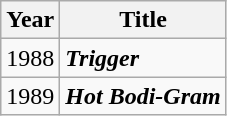<table class="wikitable" border="1">
<tr>
<th>Year</th>
<th>Title</th>
</tr>
<tr>
<td>1988</td>
<td><strong><em>Trigger</em></strong></td>
</tr>
<tr>
<td>1989</td>
<td><strong><em>Hot Bodi-Gram</em></strong></td>
</tr>
</table>
